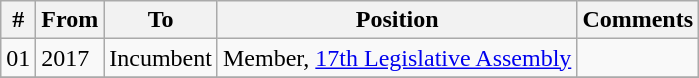<table class="wikitable sortable">
<tr>
<th>#</th>
<th>From</th>
<th>To</th>
<th>Position</th>
<th>Comments</th>
</tr>
<tr>
<td>01</td>
<td>2017</td>
<td>Incumbent</td>
<td>Member, <a href='#'>17th Legislative Assembly</a></td>
<td></td>
</tr>
<tr>
</tr>
</table>
